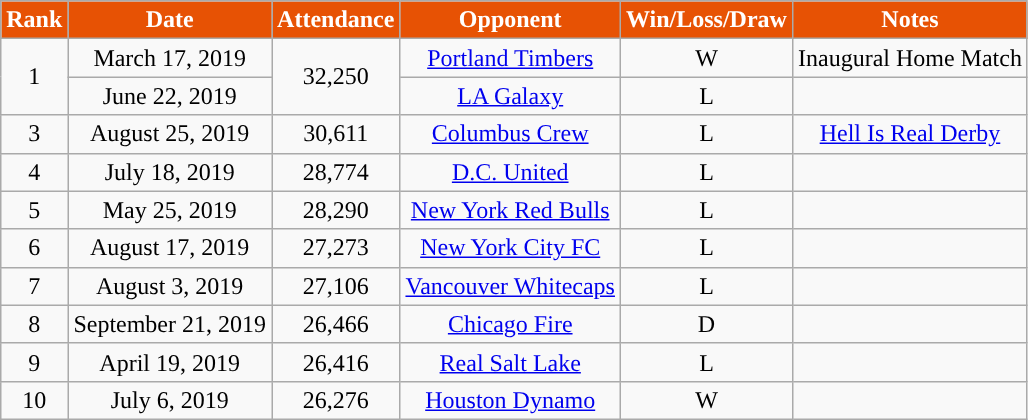<table class=wikitable style="text-align:center">
<tr>
<th style="background:#E75204; color:#FFFFFF; ">Rank</th>
<th style="background:#E75204; color:#FFFFFF; ">Date</th>
<th style="background:#E75204; color:#FFFFFF; ">Attendance</th>
<th style="background:#E75204; color:#FFFFFF; ">Opponent</th>
<th style="background:#E75204; color:#FFFFFF; ">Win/Loss/Draw</th>
<th style="background:#E75204; color:#FFFFFF; ">Notes</th>
</tr>
<tr>
<td rowspan="2">1</td>
<td align=center>March 17, 2019</td>
<td rowspan="2">32,250</td>
<td><a href='#'>Portland Timbers</a></td>
<td>W</td>
<td>Inaugural Home Match</td>
</tr>
<tr>
<td align=center>June 22, 2019</td>
<td><a href='#'>LA Galaxy</a></td>
<td>L</td>
<td></td>
</tr>
<tr>
<td>3</td>
<td align=center>August 25, 2019</td>
<td>30,611</td>
<td><a href='#'>Columbus Crew</a></td>
<td>L</td>
<td><a href='#'>Hell Is Real Derby</a></td>
</tr>
<tr>
<td>4</td>
<td align=center>July 18, 2019</td>
<td>28,774</td>
<td><a href='#'>D.C. United</a></td>
<td>L</td>
<td></td>
</tr>
<tr>
<td>5</td>
<td align=center>May 25, 2019</td>
<td>28,290</td>
<td><a href='#'>New York Red Bulls</a></td>
<td>L</td>
<td></td>
</tr>
<tr>
<td>6</td>
<td align=center>August 17, 2019</td>
<td>27,273</td>
<td><a href='#'>New York City FC</a></td>
<td>L</td>
<td></td>
</tr>
<tr>
<td>7</td>
<td align=center>August 3, 2019</td>
<td>27,106</td>
<td><a href='#'>Vancouver Whitecaps</a></td>
<td>L</td>
<td></td>
</tr>
<tr>
<td>8</td>
<td align=center>September 21, 2019</td>
<td>26,466</td>
<td><a href='#'>Chicago Fire</a></td>
<td>D</td>
<td></td>
</tr>
<tr>
<td>9</td>
<td align=center>April 19, 2019</td>
<td>26,416</td>
<td><a href='#'>Real Salt Lake</a></td>
<td>L</td>
<td></td>
</tr>
<tr>
<td>10</td>
<td align=center>July 6, 2019</td>
<td>26,276</td>
<td><a href='#'>Houston Dynamo</a></td>
<td>W</td>
<td></td>
</tr>
</table>
